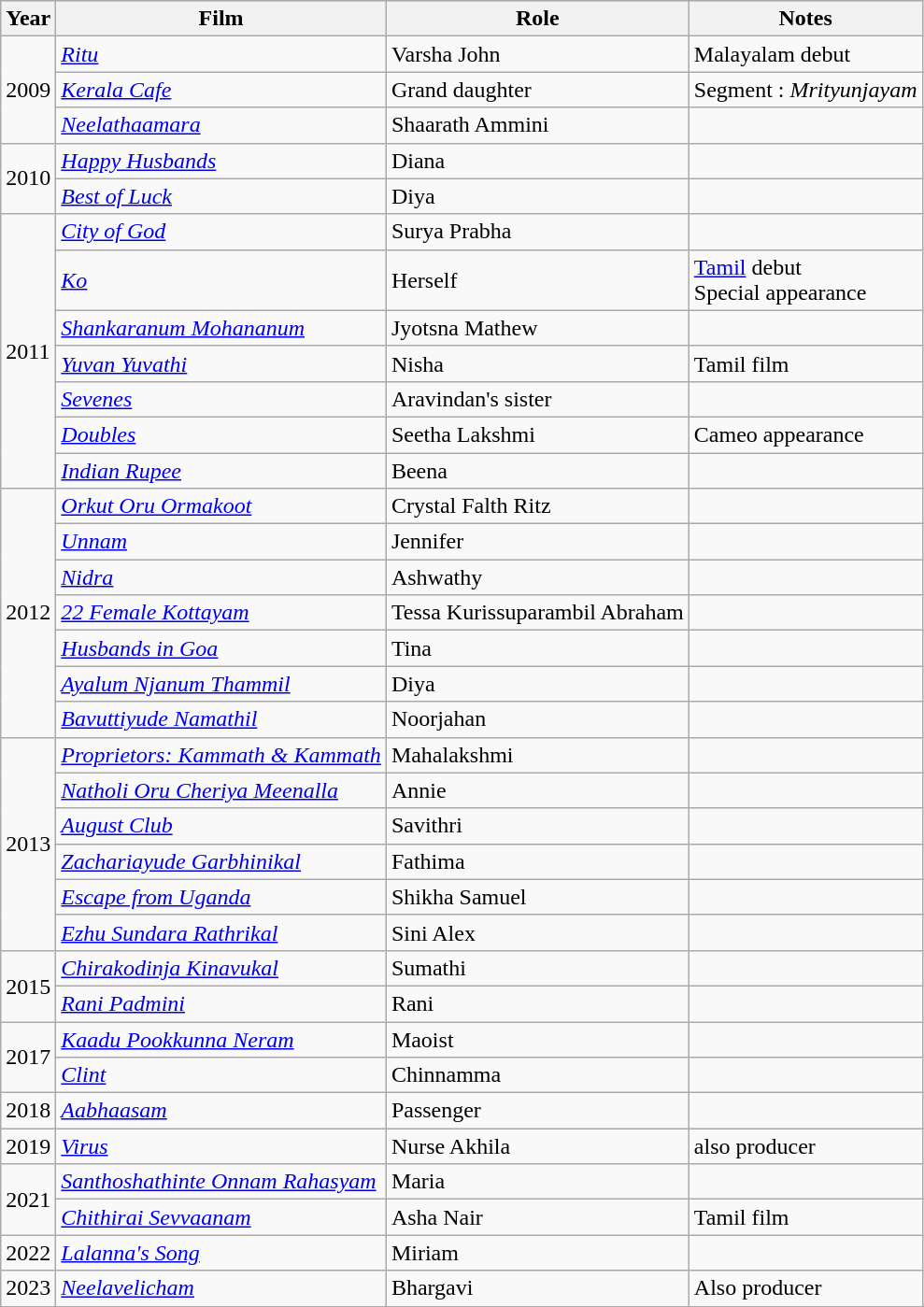<table class="wikitable sortable">
<tr style="background:#ccc; text-align:center;">
<th>Year</th>
<th>Film</th>
<th>Role</th>
<th class="unsortable">Notes</th>
</tr>
<tr>
<td rowspan="3">2009</td>
<td><em><a href='#'>Ritu</a></em></td>
<td>Varsha John</td>
<td>Malayalam debut</td>
</tr>
<tr>
<td><em><a href='#'>Kerala Cafe</a></em></td>
<td>Grand daughter</td>
<td>Segment : <em>Mrityunjayam</em></td>
</tr>
<tr>
<td><em><a href='#'>Neelathaamara</a></em></td>
<td>Shaarath Ammini</td>
<td></td>
</tr>
<tr>
<td rowspan="2">2010</td>
<td><em><a href='#'>Happy Husbands</a></em></td>
<td>Diana</td>
<td></td>
</tr>
<tr>
<td><em><a href='#'>Best of Luck</a></em></td>
<td>Diya</td>
<td></td>
</tr>
<tr>
<td rowspan="7">2011</td>
<td><em><a href='#'>City of God</a></em></td>
<td>Surya Prabha</td>
<td></td>
</tr>
<tr>
<td><em><a href='#'>Ko</a></em></td>
<td>Herself</td>
<td><a href='#'>Tamil</a> debut<br>Special appearance</td>
</tr>
<tr>
<td><em><a href='#'>Shankaranum Mohananum</a></em></td>
<td>Jyotsna Mathew</td>
<td></td>
</tr>
<tr>
<td><em><a href='#'>Yuvan Yuvathi</a></em></td>
<td>Nisha</td>
<td>Tamil film</td>
</tr>
<tr>
<td><em><a href='#'>Sevenes</a></em></td>
<td>Aravindan's sister</td>
<td></td>
</tr>
<tr>
<td><em><a href='#'>Doubles</a></em></td>
<td>Seetha Lakshmi</td>
<td>Cameo appearance</td>
</tr>
<tr>
<td><em><a href='#'>Indian Rupee</a></em></td>
<td>Beena</td>
<td></td>
</tr>
<tr>
<td rowspan=7>2012</td>
<td><em><a href='#'>Orkut Oru Ormakoot</a></em></td>
<td>Crystal Falth Ritz</td>
<td></td>
</tr>
<tr>
<td><em><a href='#'>Unnam</a></em></td>
<td>Jennifer</td>
<td></td>
</tr>
<tr>
<td><em><a href='#'>Nidra</a></em></td>
<td>Ashwathy</td>
<td></td>
</tr>
<tr>
<td><em><a href='#'>22 Female Kottayam</a></em></td>
<td>Tessa Kurissuparambil Abraham</td>
<td></td>
</tr>
<tr>
<td><em><a href='#'>Husbands in Goa</a></em></td>
<td>Tina</td>
<td></td>
</tr>
<tr>
<td><em><a href='#'>Ayalum Njanum Thammil</a></em></td>
<td>Diya</td>
<td></td>
</tr>
<tr>
<td><em><a href='#'>Bavuttiyude Namathil</a></em></td>
<td>Noorjahan</td>
<td></td>
</tr>
<tr>
<td rowspan=6>2013</td>
<td><em><a href='#'>Proprietors: Kammath & Kammath</a></em></td>
<td>Mahalakshmi</td>
<td></td>
</tr>
<tr>
<td><em><a href='#'>Natholi Oru Cheriya Meenalla</a></em></td>
<td>Annie</td>
<td></td>
</tr>
<tr>
<td><em><a href='#'>August Club</a></em></td>
<td>Savithri</td>
<td></td>
</tr>
<tr>
<td><em><a href='#'>Zachariayude Garbhinikal</a></em></td>
<td>Fathima</td>
<td></td>
</tr>
<tr>
<td><em><a href='#'>Escape from Uganda</a></em></td>
<td>Shikha Samuel</td>
<td></td>
</tr>
<tr>
<td><em><a href='#'>Ezhu Sundara Rathrikal</a></em></td>
<td>Sini Alex</td>
<td></td>
</tr>
<tr>
<td rowspan="2">2015</td>
<td><em><a href='#'>Chirakodinja Kinavukal</a></em></td>
<td>Sumathi</td>
<td></td>
</tr>
<tr>
<td><em><a href='#'>Rani Padmini</a></em></td>
<td>Rani</td>
<td></td>
</tr>
<tr>
<td rowspan=2>2017</td>
<td><em><a href='#'>Kaadu Pookkunna Neram</a></em></td>
<td>Maoist</td>
<td></td>
</tr>
<tr>
<td><em><a href='#'>Clint</a></em></td>
<td>Chinnamma</td>
<td></td>
</tr>
<tr>
<td>2018</td>
<td><em><a href='#'>Aabhaasam</a></em></td>
<td>Passenger</td>
<td></td>
</tr>
<tr>
<td>2019</td>
<td><em><a href='#'>Virus</a></em></td>
<td>Nurse Akhila</td>
<td>also producer</td>
</tr>
<tr>
<td rowspan=2>2021</td>
<td><em><a href='#'>Santhoshathinte Onnam Rahasyam</a></em></td>
<td>Maria</td>
<td></td>
</tr>
<tr>
<td><em><a href='#'>Chithirai Sevvaanam</a></em></td>
<td>Asha Nair</td>
<td>Tamil film</td>
</tr>
<tr>
<td>2022</td>
<td><em><a href='#'>Lalanna's Song</a></em></td>
<td>Miriam</td>
<td></td>
</tr>
<tr>
<td>2023</td>
<td><em><a href='#'>Neelavelicham</a></em></td>
<td>Bhargavi</td>
<td>Also producer</td>
</tr>
<tr>
</tr>
</table>
